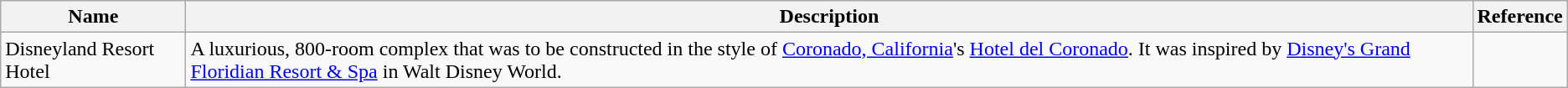<table class="wikitable">
<tr>
<th>Name</th>
<th>Description</th>
<th>Reference</th>
</tr>
<tr>
<td>Disneyland Resort Hotel</td>
<td>A luxurious, 800-room complex that was to be constructed in the style of <a href='#'>Coronado, California</a>'s <a href='#'>Hotel del Coronado</a>. It was inspired by <a href='#'>Disney's Grand Floridian Resort & Spa</a> in Walt Disney World.</td>
<td></td>
</tr>
</table>
